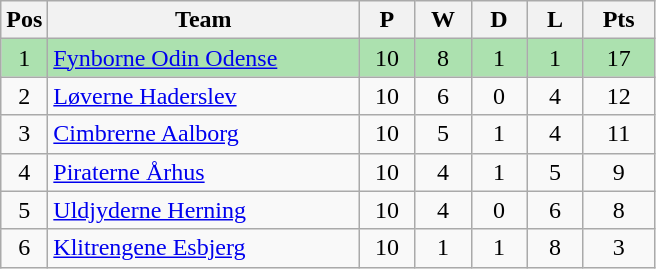<table class="wikitable" style="font-size: 100%">
<tr>
<th width=20>Pos</th>
<th width=200>Team</th>
<th width=30>P</th>
<th width=30>W</th>
<th width=30>D</th>
<th width=30>L</th>
<th width=40>Pts</th>
</tr>
<tr align=center style="background:#ACE1AF;">
<td>1</td>
<td align="left"><a href='#'>Fynborne Odin Odense</a></td>
<td>10</td>
<td>8</td>
<td>1</td>
<td>1</td>
<td>17</td>
</tr>
<tr align=center>
<td>2</td>
<td align="left"><a href='#'>Løverne Haderslev</a></td>
<td>10</td>
<td>6</td>
<td>0</td>
<td>4</td>
<td>12</td>
</tr>
<tr align=center>
<td>3</td>
<td align="left"><a href='#'>Cimbrerne Aalborg</a></td>
<td>10</td>
<td>5</td>
<td>1</td>
<td>4</td>
<td>11</td>
</tr>
<tr align=center>
<td>4</td>
<td align="left"><a href='#'>Piraterne Århus</a></td>
<td>10</td>
<td>4</td>
<td>1</td>
<td>5</td>
<td>9</td>
</tr>
<tr align=center>
<td>5</td>
<td align="left"><a href='#'>Uldjyderne Herning</a></td>
<td>10</td>
<td>4</td>
<td>0</td>
<td>6</td>
<td>8</td>
</tr>
<tr align=center>
<td>6</td>
<td align="left"><a href='#'>Klitrengene Esbjerg</a></td>
<td>10</td>
<td>1</td>
<td>1</td>
<td>8</td>
<td>3</td>
</tr>
</table>
